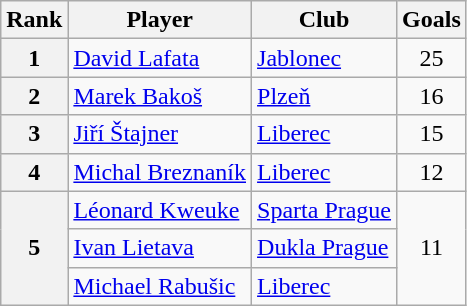<table class="wikitable" style="text-align:center">
<tr>
<th>Rank</th>
<th>Player</th>
<th>Club</th>
<th>Goals</th>
</tr>
<tr>
<th>1</th>
<td align="left"> <a href='#'>David Lafata</a></td>
<td align="left"><a href='#'>Jablonec</a></td>
<td>25</td>
</tr>
<tr>
<th>2</th>
<td align="left"> <a href='#'>Marek Bakoš</a></td>
<td align="left"><a href='#'>Plzeň</a></td>
<td>16</td>
</tr>
<tr>
<th>3</th>
<td align="left"> <a href='#'>Jiří Štajner</a></td>
<td align="left"><a href='#'>Liberec</a></td>
<td>15</td>
</tr>
<tr>
<th>4</th>
<td align="left"> <a href='#'>Michal Breznaník</a></td>
<td align="left"><a href='#'>Liberec</a></td>
<td>12</td>
</tr>
<tr>
<th rowspan="3">5</th>
<td align="left"> <a href='#'>Léonard Kweuke</a></td>
<td align="left"><a href='#'>Sparta Prague</a></td>
<td rowspan="3">11</td>
</tr>
<tr>
<td align="left"> <a href='#'>Ivan Lietava</a></td>
<td align="left"><a href='#'>Dukla Prague</a></td>
</tr>
<tr>
<td align="left"> <a href='#'>Michael Rabušic</a></td>
<td align="left"><a href='#'>Liberec</a></td>
</tr>
</table>
